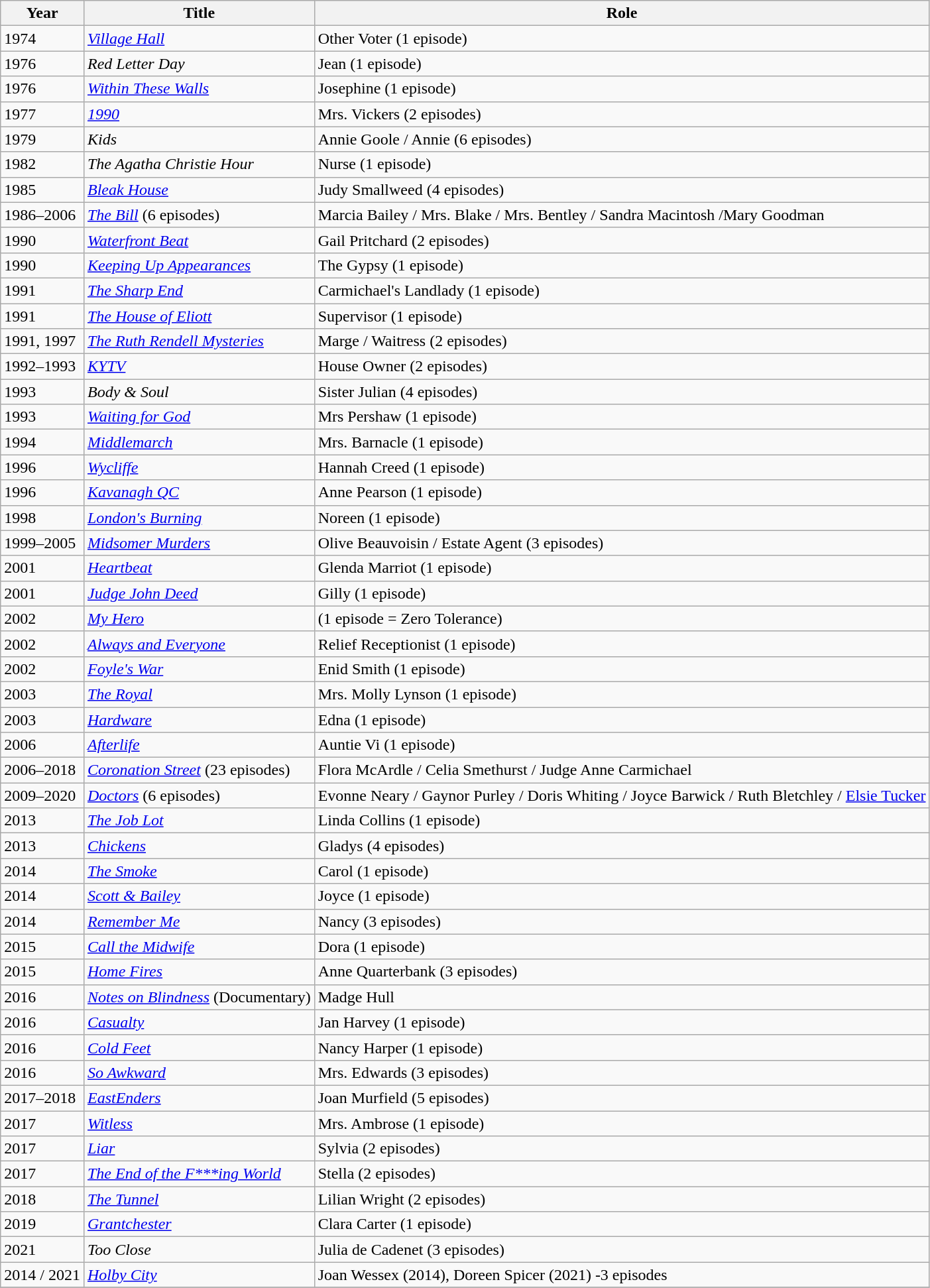<table class="wikitable sortable">
<tr>
<th>Year</th>
<th>Title</th>
<th>Role</th>
</tr>
<tr>
<td>1974</td>
<td><em><a href='#'>Village Hall</a></em></td>
<td>Other Voter (1 episode)</td>
</tr>
<tr>
<td>1976</td>
<td><em>Red Letter Day</em></td>
<td>Jean (1 episode)</td>
</tr>
<tr>
<td>1976</td>
<td><em><a href='#'>Within These Walls</a></em></td>
<td>Josephine (1 episode)</td>
</tr>
<tr>
<td>1977</td>
<td><em><a href='#'>1990</a></em></td>
<td>Mrs. Vickers (2 episodes)</td>
</tr>
<tr>
<td>1979</td>
<td><em>Kids</em></td>
<td>Annie Goole / Annie  (6 episodes)</td>
</tr>
<tr>
<td>1982</td>
<td><em>The Agatha Christie Hour</em></td>
<td>Nurse (1 episode)</td>
</tr>
<tr>
<td>1985</td>
<td><em><a href='#'>Bleak House</a></em></td>
<td>Judy Smallweed  (4 episodes)</td>
</tr>
<tr>
<td>1986–2006</td>
<td><em><a href='#'>The Bill</a></em> (6 episodes)</td>
<td>Marcia Bailey / Mrs. Blake / Mrs. Bentley / Sandra Macintosh /Mary Goodman</td>
</tr>
<tr>
<td>1990</td>
<td><em><a href='#'>Waterfront Beat</a></em></td>
<td>Gail Pritchard  (2 episodes)</td>
</tr>
<tr>
<td>1990</td>
<td><em><a href='#'>Keeping Up Appearances</a></em></td>
<td>The Gypsy (1 episode)</td>
</tr>
<tr>
<td>1991</td>
<td><em><a href='#'>The Sharp End</a></em></td>
<td>Carmichael's Landlady (1 episode)</td>
</tr>
<tr>
<td>1991</td>
<td><em><a href='#'>The House of Eliott</a></em></td>
<td>Supervisor (1 episode)</td>
</tr>
<tr>
<td>1991, 1997</td>
<td><em><a href='#'>The Ruth Rendell Mysteries</a></em></td>
<td>Marge / Waitress  (2 episodes)</td>
</tr>
<tr>
<td>1992–1993</td>
<td><em><a href='#'>KYTV</a></em></td>
<td>House Owner (2 episodes)</td>
</tr>
<tr>
<td>1993</td>
<td><em>Body & Soul</em></td>
<td>Sister Julian (4 episodes)</td>
</tr>
<tr>
<td>1993</td>
<td><em><a href='#'>Waiting for God</a></em></td>
<td>Mrs Pershaw (1 episode)</td>
</tr>
<tr>
<td>1994</td>
<td><em><a href='#'>Middlemarch</a></em></td>
<td>Mrs. Barnacle (1 episode)</td>
</tr>
<tr>
<td>1996</td>
<td><em><a href='#'>Wycliffe</a></em></td>
<td>Hannah Creed (1 episode)</td>
</tr>
<tr>
<td>1996</td>
<td><em><a href='#'>Kavanagh QC</a></em></td>
<td>Anne Pearson (1 episode)</td>
</tr>
<tr>
<td>1998</td>
<td><em><a href='#'>London's Burning</a></em></td>
<td>Noreen (1 episode)</td>
</tr>
<tr>
<td>1999–2005</td>
<td><em><a href='#'>Midsomer Murders</a></em></td>
<td>Olive Beauvoisin / Estate Agent (3 episodes)</td>
</tr>
<tr>
<td>2001</td>
<td><em><a href='#'>Heartbeat</a></em></td>
<td>Glenda Marriot (1 episode)</td>
</tr>
<tr>
<td>2001</td>
<td><em><a href='#'>Judge John Deed</a></em></td>
<td>Gilly (1 episode)</td>
</tr>
<tr>
<td>2002</td>
<td><em><a href='#'>My Hero</a></em></td>
<td>(1 episode = Zero Tolerance)</td>
</tr>
<tr>
<td>2002</td>
<td><em><a href='#'>Always and Everyone</a></em></td>
<td>Relief Receptionist (1 episode)</td>
</tr>
<tr>
<td>2002</td>
<td><em><a href='#'>Foyle's War</a></em></td>
<td>Enid Smith (1 episode)</td>
</tr>
<tr>
<td>2003</td>
<td><em><a href='#'>The Royal</a></em></td>
<td>Mrs. Molly Lynson (1 episode)</td>
</tr>
<tr>
<td>2003</td>
<td><em><a href='#'>Hardware</a></em></td>
<td>Edna (1 episode)</td>
</tr>
<tr>
<td>2006</td>
<td><em><a href='#'>Afterlife</a></em></td>
<td>Auntie Vi (1 episode)</td>
</tr>
<tr>
<td>2006–2018</td>
<td><em><a href='#'>Coronation Street</a></em> (23 episodes)</td>
<td>Flora McArdle / Celia Smethurst / Judge Anne Carmichael</td>
</tr>
<tr>
<td>2009–2020</td>
<td><em><a href='#'>Doctors</a></em> (6 episodes)</td>
<td>Evonne Neary / Gaynor Purley / Doris Whiting / Joyce Barwick / Ruth Bletchley / <a href='#'>Elsie Tucker</a></td>
</tr>
<tr>
<td>2013</td>
<td><em><a href='#'>The Job Lot</a></em></td>
<td>Linda Collins (1 episode)</td>
</tr>
<tr>
<td>2013</td>
<td><em><a href='#'>Chickens</a></em></td>
<td>Gladys (4 episodes)</td>
</tr>
<tr>
<td>2014</td>
<td><em><a href='#'>The Smoke</a></em></td>
<td>Carol (1 episode)</td>
</tr>
<tr>
<td>2014</td>
<td><em><a href='#'>Scott & Bailey</a></em></td>
<td>Joyce (1 episode)</td>
</tr>
<tr>
<td>2014</td>
<td><em><a href='#'>Remember Me</a></em></td>
<td>Nancy (3 episodes)</td>
</tr>
<tr>
<td>2015</td>
<td><em><a href='#'>Call the Midwife</a></em></td>
<td>Dora (1 episode)</td>
</tr>
<tr>
<td>2015</td>
<td><em><a href='#'>Home Fires</a></em></td>
<td>Anne Quarterbank (3 episodes)</td>
</tr>
<tr>
<td>2016</td>
<td><em><a href='#'>Notes on Blindness</a></em> (Documentary)</td>
<td>Madge Hull</td>
</tr>
<tr>
<td>2016</td>
<td><em><a href='#'>Casualty</a></em></td>
<td>Jan Harvey (1 episode)</td>
</tr>
<tr>
<td>2016</td>
<td><em><a href='#'>Cold Feet</a></em></td>
<td>Nancy Harper (1 episode)</td>
</tr>
<tr>
<td>2016</td>
<td><em><a href='#'>So Awkward</a></em></td>
<td>Mrs. Edwards (3 episodes)</td>
</tr>
<tr>
<td>2017–2018</td>
<td><em><a href='#'>EastEnders</a></em></td>
<td>Joan Murfield (5 episodes)</td>
</tr>
<tr>
<td>2017</td>
<td><em><a href='#'>Witless</a></em></td>
<td>Mrs. Ambrose (1 episode)</td>
</tr>
<tr>
<td>2017</td>
<td><em><a href='#'>Liar</a></em></td>
<td>Sylvia  (2 episodes)</td>
</tr>
<tr>
<td>2017</td>
<td><em><a href='#'>The End of the F***ing World</a></em></td>
<td>Stella  (2 episodes)</td>
</tr>
<tr>
<td>2018</td>
<td><em><a href='#'>The Tunnel</a></em></td>
<td>Lilian Wright  (2 episodes)</td>
</tr>
<tr>
<td>2019</td>
<td><em><a href='#'>Grantchester</a></em></td>
<td>Clara Carter (1 episode)</td>
</tr>
<tr>
<td>2021</td>
<td><em>Too Close</em></td>
<td>Julia de Cadenet (3 episodes)</td>
</tr>
<tr>
<td>2014 / 2021</td>
<td><em><a href='#'>Holby City</a></em></td>
<td>Joan Wessex (2014), Doreen Spicer (2021) -3 episodes</td>
</tr>
<tr>
</tr>
</table>
